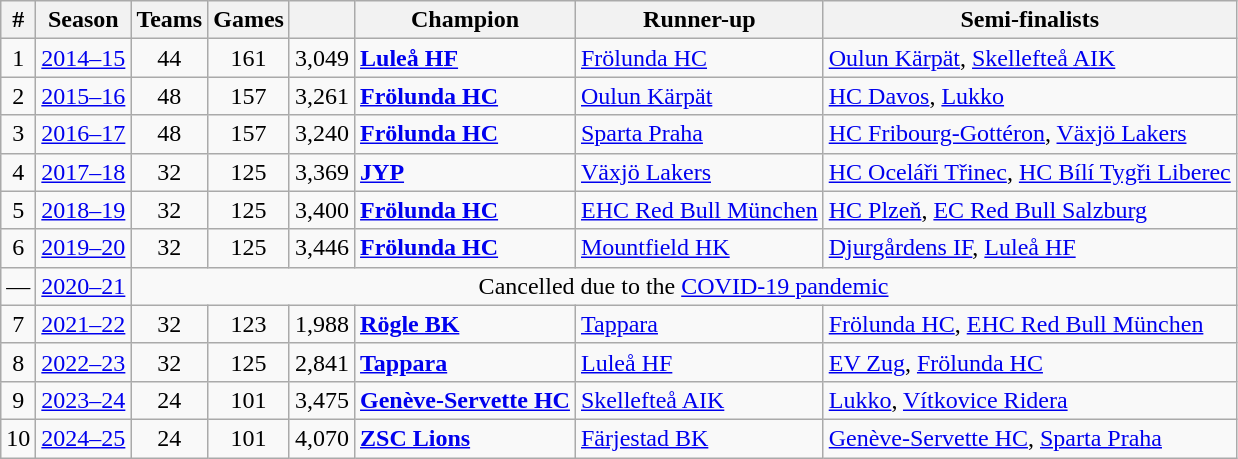<table class="wikitable" style="text-align:center;">
<tr>
<th>#</th>
<th>Season</th>
<th>Teams</th>
<th>Games</th>
<th></th>
<th>Champion</th>
<th>Runner-up</th>
<th>Semi-finalists</th>
</tr>
<tr>
<td>1</td>
<td><a href='#'>2014–15</a></td>
<td>44</td>
<td>161</td>
<td>3,049</td>
<td style="text-align:left;"> <strong><a href='#'>Luleå HF</a></strong></td>
<td style="text-align:left;"> <a href='#'>Frölunda HC</a></td>
<td style="text-align:left;"> <a href='#'>Oulun Kärpät</a>,  <a href='#'>Skellefteå AIK</a></td>
</tr>
<tr>
<td>2</td>
<td><a href='#'>2015–16</a></td>
<td>48</td>
<td>157</td>
<td>3,261</td>
<td style="text-align:left;"> <strong><a href='#'>Frölunda HC</a></strong></td>
<td style="text-align:left;"> <a href='#'>Oulun Kärpät</a></td>
<td style="text-align:left;"> <a href='#'>HC Davos</a>,  <a href='#'>Lukko</a></td>
</tr>
<tr>
<td>3</td>
<td><a href='#'>2016–17</a></td>
<td>48</td>
<td>157</td>
<td>3,240</td>
<td style="text-align:left;"> <strong><a href='#'>Frölunda HC</a></strong></td>
<td style="text-align:left;"> <a href='#'>Sparta Praha</a></td>
<td style="text-align:left;"> <a href='#'>HC Fribourg-Gottéron</a>,  <a href='#'>Växjö Lakers</a></td>
</tr>
<tr>
<td>4</td>
<td><a href='#'>2017–18</a></td>
<td>32</td>
<td>125</td>
<td>3,369</td>
<td style="text-align:left;"> <strong><a href='#'>JYP</a></strong></td>
<td style="text-align:left;"> <a href='#'>Växjö Lakers</a></td>
<td style="text-align:left;"> <a href='#'>HC Oceláři Třinec</a>,  <a href='#'>HC Bílí Tygři Liberec</a></td>
</tr>
<tr>
<td>5</td>
<td><a href='#'>2018–19</a></td>
<td>32</td>
<td>125</td>
<td>3,400</td>
<td style="text-align:left;"><strong> <a href='#'>Frölunda HC</a></strong></td>
<td style="text-align:left;"> <a href='#'>EHC Red Bull München</a></td>
<td style="text-align:left;"> <a href='#'>HC Plzeň</a>,  <a href='#'>EC Red Bull Salzburg</a></td>
</tr>
<tr>
<td>6</td>
<td><a href='#'>2019–20</a></td>
<td>32</td>
<td>125</td>
<td>3,446</td>
<td style="text-align:left;"><strong> <a href='#'>Frölunda HC</a></strong></td>
<td style="text-align:left;"> <a href='#'>Mountfield HK</a></td>
<td style="text-align:left;"> <a href='#'>Djurgårdens IF</a>,  <a href='#'>Luleå HF</a></td>
</tr>
<tr>
<td>—</td>
<td><a href='#'>2020–21</a></td>
<td colspan=10 align=center>Cancelled due to the <a href='#'>COVID-19 pandemic</a></td>
</tr>
<tr>
<td>7</td>
<td><a href='#'>2021–22</a></td>
<td>32</td>
<td>123</td>
<td>1,988</td>
<td style="text-align:left;"> <strong><a href='#'>Rögle BK</a></strong></td>
<td style="text-align:left;"> <a href='#'>Tappara</a></td>
<td style="text-align:left;"> <a href='#'>Frölunda HC</a>,  <a href='#'>EHC Red Bull München</a></td>
</tr>
<tr>
<td>8</td>
<td><a href='#'>2022–23</a></td>
<td>32</td>
<td>125</td>
<td>2,841</td>
<td style="text-align:left;"> <strong><a href='#'>Tappara</a></strong></td>
<td style="text-align:left;"> <a href='#'>Luleå HF</a></td>
<td style="text-align:left;"> <a href='#'>EV Zug</a>,  <a href='#'>Frölunda HC</a></td>
</tr>
<tr>
<td>9</td>
<td><a href='#'>2023–24</a></td>
<td>24</td>
<td>101</td>
<td>3,475</td>
<td style="text-align:left;"> <strong><a href='#'>Genève-Servette HC</a></strong></td>
<td style="text-align:left;"> <a href='#'>Skellefteå AIK</a></td>
<td style="text-align:left;"> <a href='#'>Lukko</a>,  <a href='#'>Vítkovice Ridera</a></td>
</tr>
<tr>
<td>10</td>
<td><a href='#'>2024–25</a></td>
<td>24</td>
<td>101</td>
<td>4,070</td>
<td style="text-align:left;"> <strong><a href='#'>ZSC Lions</a></strong></td>
<td style="text-align:left;"> <a href='#'>Färjestad BK</a></td>
<td style="text-align:left;"> <a href='#'>Genève-Servette HC</a>,  <a href='#'>Sparta Praha</a></td>
</tr>
</table>
